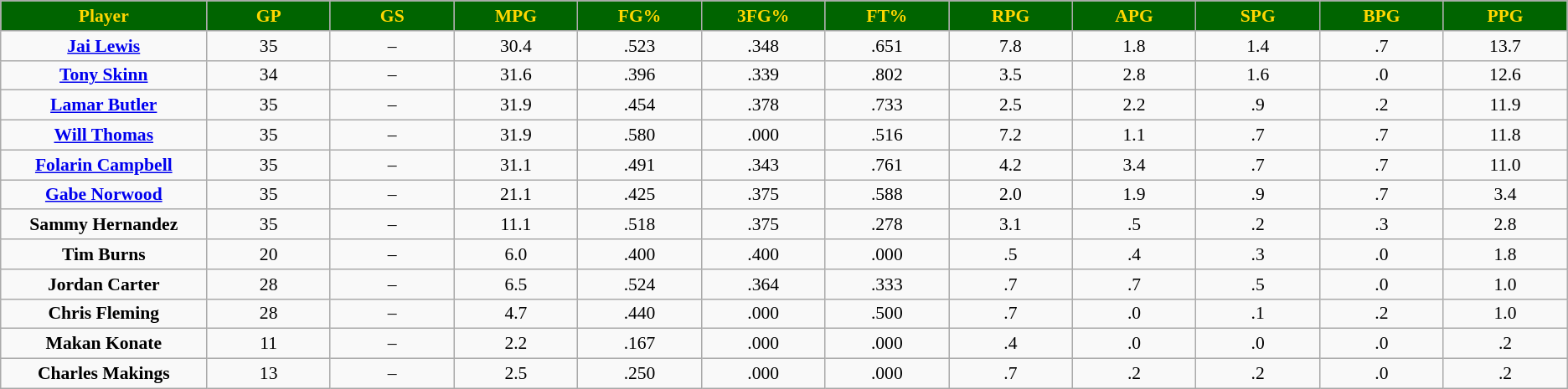<table class="wikitable sortable" style="font-size: 90%">
<tr>
<th style="background:#006400;color:#FFD700;" width="10%">Player</th>
<th style="background:#006400;color:#FFD700;" width="6%">GP</th>
<th style="background:#006400;color:#FFD700;" width="6%">GS</th>
<th style="background:#006400;color:#FFD700;" width="6%">MPG</th>
<th style="background:#006400;color:#FFD700;" width="6%">FG%</th>
<th style="background:#006400;color:#FFD700;" width="6%">3FG%</th>
<th style="background:#006400;color:#FFD700;" width="6%">FT%</th>
<th style="background:#006400;color:#FFD700;" width="6%">RPG</th>
<th style="background:#006400;color:#FFD700;" width="6%">APG</th>
<th style="background:#006400;color:#FFD700;" width="6%">SPG</th>
<th style="background:#006400;color:#FFD700;" width="6%">BPG</th>
<th style="background:#006400;color:#FFD700;" width="6%">PPG</th>
</tr>
<tr align="center" bgcolor="">
<td><strong><a href='#'>Jai Lewis</a></strong></td>
<td>35</td>
<td>–</td>
<td>30.4</td>
<td>.523</td>
<td>.348</td>
<td>.651</td>
<td>7.8</td>
<td>1.8</td>
<td>1.4</td>
<td>.7</td>
<td>13.7</td>
</tr>
<tr align="center" bgcolor="">
<td><strong><a href='#'>Tony Skinn</a></strong></td>
<td>34</td>
<td>–</td>
<td>31.6</td>
<td>.396</td>
<td>.339</td>
<td>.802</td>
<td>3.5</td>
<td>2.8</td>
<td>1.6</td>
<td>.0</td>
<td>12.6</td>
</tr>
<tr align="center" bgcolor="">
<td><strong><a href='#'>Lamar Butler</a></strong></td>
<td>35</td>
<td>–</td>
<td>31.9</td>
<td>.454</td>
<td>.378</td>
<td>.733</td>
<td>2.5</td>
<td>2.2</td>
<td>.9</td>
<td>.2</td>
<td>11.9</td>
</tr>
<tr align="center" bgcolor="">
<td><strong><a href='#'>Will Thomas</a></strong></td>
<td>35</td>
<td>–</td>
<td>31.9</td>
<td>.580</td>
<td>.000</td>
<td>.516</td>
<td>7.2</td>
<td>1.1</td>
<td>.7</td>
<td>.7</td>
<td>11.8</td>
</tr>
<tr align="center" bgcolor="">
<td><strong><a href='#'>Folarin Campbell</a></strong></td>
<td>35</td>
<td>–</td>
<td>31.1</td>
<td>.491</td>
<td>.343</td>
<td>.761</td>
<td>4.2</td>
<td>3.4</td>
<td>.7</td>
<td>.7</td>
<td>11.0</td>
</tr>
<tr align="center" bgcolor="">
<td><strong><a href='#'>Gabe Norwood</a></strong></td>
<td>35</td>
<td>–</td>
<td>21.1</td>
<td>.425</td>
<td>.375</td>
<td>.588</td>
<td>2.0</td>
<td>1.9</td>
<td>.9</td>
<td>.7</td>
<td>3.4</td>
</tr>
<tr align="center" bgcolor="">
<td><strong>Sammy Hernandez</strong></td>
<td>35</td>
<td>–</td>
<td>11.1</td>
<td>.518</td>
<td>.375</td>
<td>.278</td>
<td>3.1</td>
<td>.5</td>
<td>.2</td>
<td>.3</td>
<td>2.8</td>
</tr>
<tr align="center" bgcolor="">
<td><strong>Tim Burns</strong></td>
<td>20</td>
<td>–</td>
<td>6.0</td>
<td>.400</td>
<td>.400</td>
<td>.000</td>
<td>.5</td>
<td>.4</td>
<td>.3</td>
<td>.0</td>
<td>1.8</td>
</tr>
<tr align="center" bgcolor="">
<td><strong>Jordan Carter</strong></td>
<td>28</td>
<td>–</td>
<td>6.5</td>
<td>.524</td>
<td>.364</td>
<td>.333</td>
<td>.7</td>
<td>.7</td>
<td>.5</td>
<td>.0</td>
<td>1.0</td>
</tr>
<tr align="center" bgcolor="">
<td><strong>Chris Fleming</strong></td>
<td>28</td>
<td>–</td>
<td>4.7</td>
<td>.440</td>
<td>.000</td>
<td>.500</td>
<td>.7</td>
<td>.0</td>
<td>.1</td>
<td>.2</td>
<td>1.0</td>
</tr>
<tr align="center" bgcolor="">
<td><strong>Makan Konate</strong></td>
<td>11</td>
<td>–</td>
<td>2.2</td>
<td>.167</td>
<td>.000</td>
<td>.000</td>
<td>.4</td>
<td>.0</td>
<td>.0</td>
<td>.0</td>
<td>.2</td>
</tr>
<tr align="center" bgcolor="">
<td><strong>Charles Makings</strong></td>
<td>13</td>
<td>–</td>
<td>2.5</td>
<td>.250</td>
<td>.000</td>
<td>.000</td>
<td>.7</td>
<td>.2</td>
<td>.2</td>
<td>.0</td>
<td>.2</td>
</tr>
</table>
